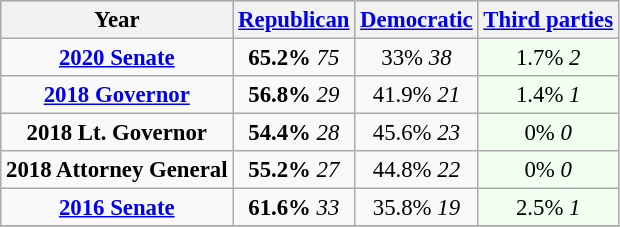<table class="wikitable" style="font-size:95%;">
<tr bgcolor=lightgrey>
<th>Year</th>
<th><a href='#'>Republican</a></th>
<th><a href='#'>Democratic</a></th>
<th><a href='#'>Third parties</a></th>
</tr>
<tr>
<td style="text-align:center;" ><strong><a href='#'>2020 Senate</a></strong></td>
<td style="text-align:center;" ><strong>65.2%</strong> <em>75</em></td>
<td style="text-align:center;" >33% <em>38</em></td>
<td style="text-align:center; background:honeyDew;">1.7% <em>2</em></td>
</tr>
<tr>
<td style="text-align:center;" ><strong><a href='#'>2018 Governor</a></strong></td>
<td style="text-align:center;" ><strong>56.8%</strong> <em>29</em></td>
<td style="text-align:center;" >41.9% <em>21</em></td>
<td style="text-align:center; background:honeyDew;">1.4% <em>1</em></td>
</tr>
<tr>
<td style="text-align:center;" ><strong>2018 Lt. Governor</strong></td>
<td style="text-align:center;" ><strong>54.4%</strong> <em>28</em></td>
<td style="text-align:center;" >45.6% <em>23</em></td>
<td style="text-align:center; background:honeyDew;">0% <em>0</em></td>
</tr>
<tr>
<td style="text-align:center;" ><strong>2018 Attorney General</strong></td>
<td style="text-align:center;" ><strong>55.2%</strong> <em>27</em></td>
<td style="text-align:center;" >44.8% <em>22</em></td>
<td style="text-align:center; background:honeyDew;">0% <em>0</em></td>
</tr>
<tr>
<td style="text-align:center;" ><strong><a href='#'>2016 Senate</a></strong></td>
<td style="text-align:center;" ><strong>61.6%</strong> <em>33</em></td>
<td style="text-align:center;" >35.8% <em>19</em></td>
<td style="text-align:center; background:honeyDew;">2.5% <em>1</em></td>
</tr>
<tr>
</tr>
</table>
